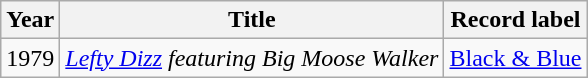<table class="wikitable sortable">
<tr>
<th>Year</th>
<th>Title</th>
<th>Record label</th>
</tr>
<tr>
<td>1979</td>
<td><em><a href='#'>Lefty Dizz</a> featuring Big Moose Walker</em></td>
<td style="text-align:center;"><a href='#'>Black & Blue</a></td>
</tr>
</table>
